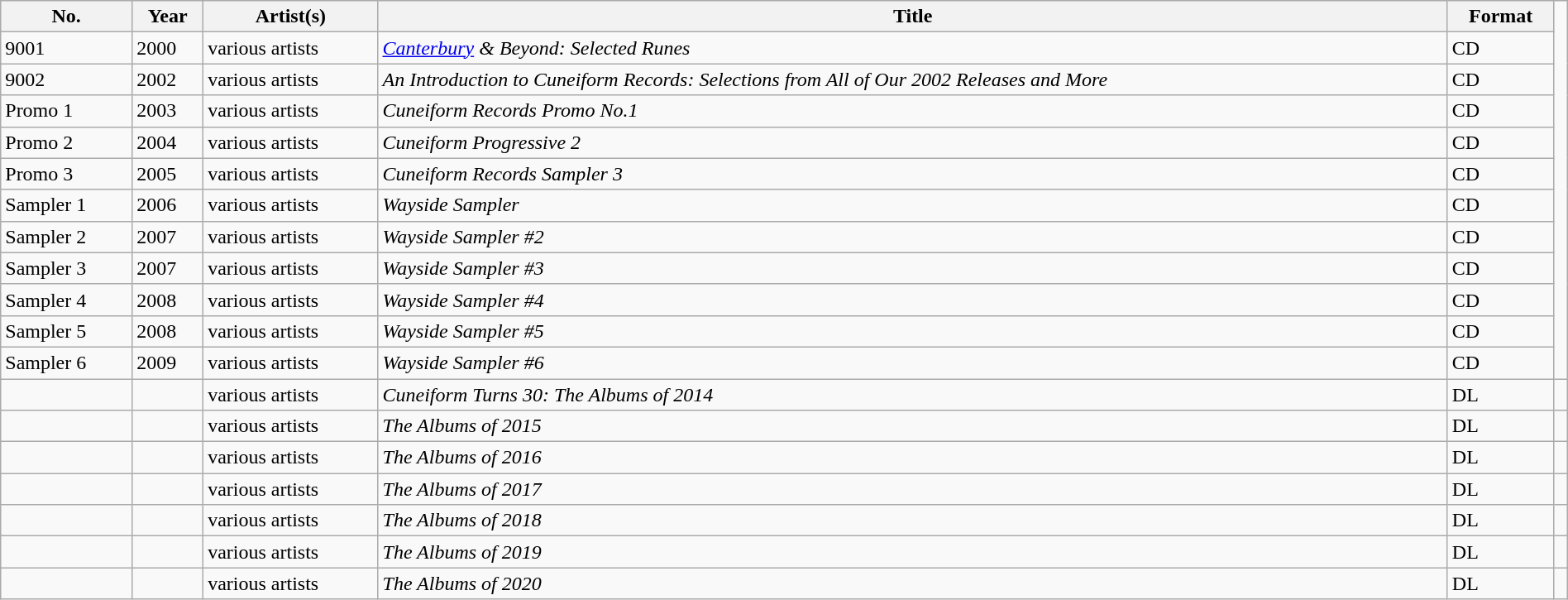<table class="wikitable" style="margin:0;width:100%">
<tr>
<th>No.</th>
<th>Year</th>
<th>Artist(s)</th>
<th>Title</th>
<th>Format</th>
</tr>
<tr>
<td>9001</td>
<td>2000</td>
<td>various artists</td>
<td><em><a href='#'>Canterbury</a> & Beyond: Selected Runes</em></td>
<td>CD</td>
</tr>
<tr>
<td>9002</td>
<td>2002</td>
<td>various artists</td>
<td><em>An Introduction to Cuneiform Records: Selections from All of Our 2002 Releases and More</em></td>
<td>CD</td>
</tr>
<tr>
<td>Promo 1</td>
<td>2003</td>
<td>various artists</td>
<td><em>Cuneiform Records Promo No.1</em></td>
<td>CD</td>
</tr>
<tr>
<td>Promo 2</td>
<td>2004</td>
<td>various artists</td>
<td><em>Cuneiform Progressive 2</em></td>
<td>CD</td>
</tr>
<tr>
<td>Promo 3</td>
<td>2005</td>
<td>various artists</td>
<td><em>Cuneiform Records Sampler 3</em></td>
<td>CD</td>
</tr>
<tr>
<td>Sampler 1</td>
<td>2006</td>
<td>various artists</td>
<td><em>Wayside Sampler</em></td>
<td>CD</td>
</tr>
<tr>
<td>Sampler 2</td>
<td>2007</td>
<td>various artists</td>
<td><em>Wayside Sampler #2</em></td>
<td>CD</td>
</tr>
<tr>
<td>Sampler 3</td>
<td>2007</td>
<td>various artists</td>
<td><em>Wayside Sampler #3</em></td>
<td>CD</td>
</tr>
<tr>
<td>Sampler 4</td>
<td>2008</td>
<td>various artists</td>
<td><em>Wayside Sampler #4</em></td>
<td>CD</td>
</tr>
<tr>
<td>Sampler 5</td>
<td>2008</td>
<td>various artists</td>
<td><em>Wayside Sampler #5</em></td>
<td>CD</td>
</tr>
<tr>
<td>Sampler 6</td>
<td>2009</td>
<td>various artists</td>
<td><em>Wayside Sampler #6</em></td>
<td>CD</td>
</tr>
<tr>
<td></td>
<td></td>
<td>various artists</td>
<td><em>Cuneiform Turns 30: The Albums of 2014</em></td>
<td>DL</td>
<td></td>
</tr>
<tr>
<td></td>
<td></td>
<td>various artists</td>
<td><em>The Albums of 2015</em></td>
<td>DL</td>
<td></td>
</tr>
<tr>
<td></td>
<td></td>
<td>various artists</td>
<td><em>The Albums of 2016</em></td>
<td>DL</td>
<td></td>
</tr>
<tr>
<td></td>
<td></td>
<td>various artists</td>
<td><em>The Albums of 2017</em></td>
<td>DL</td>
<td></td>
</tr>
<tr>
<td></td>
<td></td>
<td>various artists</td>
<td><em>The Albums of 2018</em></td>
<td>DL</td>
<td></td>
</tr>
<tr>
<td></td>
<td></td>
<td>various artists</td>
<td><em>The Albums of 2019</em></td>
<td>DL</td>
<td></td>
</tr>
<tr>
<td></td>
<td></td>
<td>various artists</td>
<td><em>The Albums of 2020</em></td>
<td>DL</td>
<td></td>
</tr>
</table>
